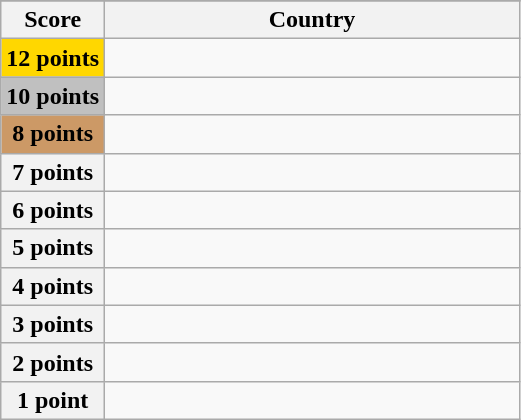<table class="wikitable">
<tr>
</tr>
<tr>
<th scope="col" width="20%">Score</th>
<th scope="col">Country</th>
</tr>
<tr>
<th scope="row" style="background:gold">12 points</th>
<td></td>
</tr>
<tr>
<th scope="row" style="background:silver">10 points</th>
<td></td>
</tr>
<tr>
<th scope="row" style="background:#CC9966">8 points</th>
<td></td>
</tr>
<tr>
<th scope="row">7 points</th>
<td></td>
</tr>
<tr>
<th scope="row">6 points</th>
<td></td>
</tr>
<tr>
<th scope="row">5 points</th>
<td></td>
</tr>
<tr>
<th scope="row">4 points</th>
<td></td>
</tr>
<tr>
<th scope="row">3 points</th>
<td></td>
</tr>
<tr>
<th scope="row">2 points</th>
<td></td>
</tr>
<tr>
<th scope="row">1 point</th>
<td></td>
</tr>
</table>
